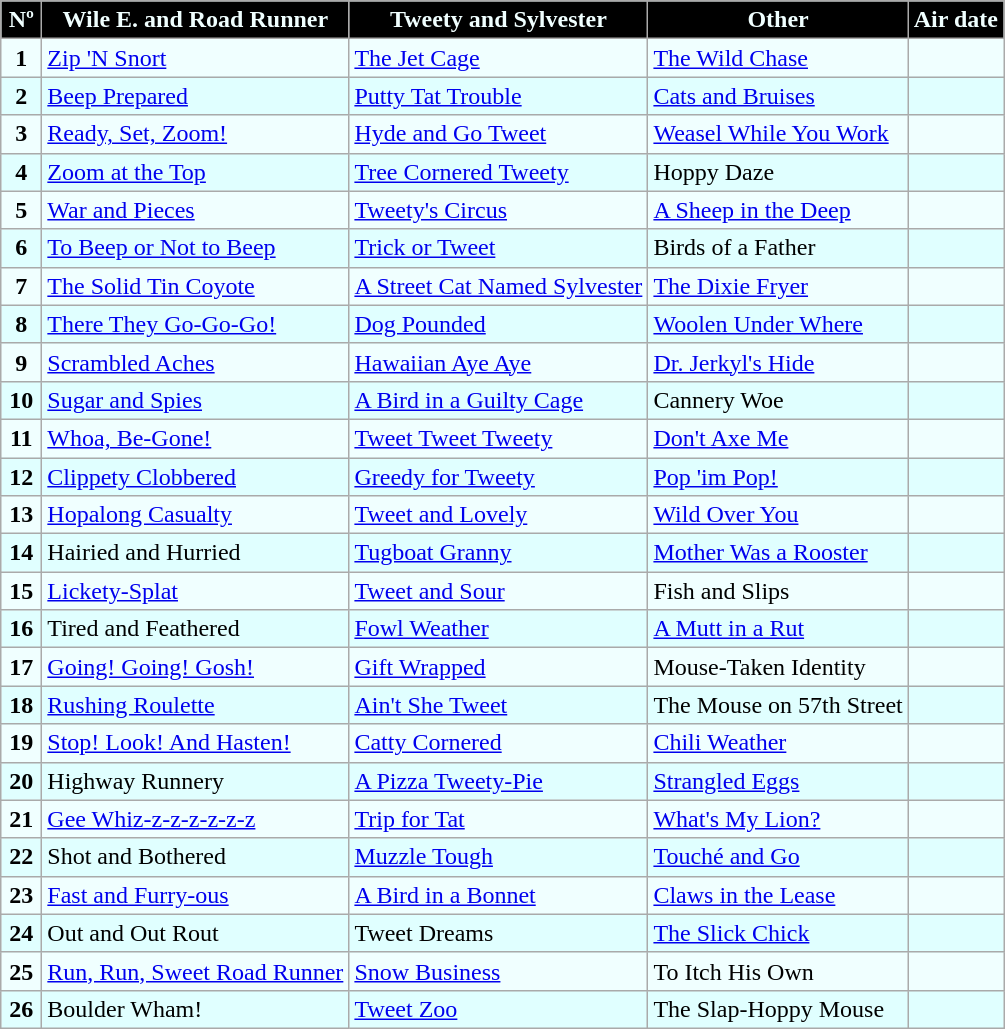<table class=wikitable style="background:#F0FFFF">
<tr style="color:#F0FFFF">
<th style="background:#000000; width:20px">Nº</th>
<th style="background:#000000">Wile E. and Road Runner</th>
<th style="background:#000000">Tweety and Sylvester</th>
<th style="background:#000000">Other</th>
<th style="background:#000000">Air date</th>
</tr>
<tr>
<td align="center"><strong>1</strong></td>
<td><a href='#'>Zip 'N Snort</a></td>
<td><a href='#'>The Jet Cage</a></td>
<td><a href='#'>The Wild Chase</a></td>
<td align="center"></td>
</tr>
<tr bgcolor="E0FFFF">
<td align="center"><strong>2</strong></td>
<td><a href='#'>Beep Prepared</a></td>
<td><a href='#'>Putty Tat Trouble</a></td>
<td><a href='#'>Cats and Bruises</a></td>
<td align="center"></td>
</tr>
<tr>
<td align="center"><strong>3</strong></td>
<td><a href='#'>Ready, Set, Zoom!</a></td>
<td><a href='#'>Hyde and Go Tweet</a></td>
<td><a href='#'>Weasel While You Work</a></td>
<td align="center"></td>
</tr>
<tr bgcolor="E0FFFF">
<td align="center"><strong>4</strong></td>
<td><a href='#'>Zoom at the Top</a></td>
<td><a href='#'>Tree Cornered Tweety</a></td>
<td>Hoppy Daze</td>
<td align="center"></td>
</tr>
<tr>
<td align="center"><strong>5</strong></td>
<td><a href='#'>War and Pieces</a></td>
<td><a href='#'>Tweety's Circus</a></td>
<td><a href='#'>A Sheep in the Deep</a></td>
<td align="center"></td>
</tr>
<tr bgcolor="E0FFFF">
<td align="center"><strong>6</strong></td>
<td><a href='#'>To Beep or Not to Beep</a></td>
<td><a href='#'>Trick or Tweet</a></td>
<td>Birds of a Father</td>
<td align="center"></td>
</tr>
<tr>
<td align="center"><strong>7</strong></td>
<td><a href='#'>The Solid Tin Coyote</a></td>
<td><a href='#'>A Street Cat Named Sylvester</a></td>
<td><a href='#'>The Dixie Fryer</a></td>
<td align="center"></td>
</tr>
<tr bgcolor="E0FFFF">
<td align="center"><strong>8</strong></td>
<td><a href='#'>There They Go-Go-Go!</a></td>
<td><a href='#'>Dog Pounded</a></td>
<td><a href='#'>Woolen Under Where</a></td>
<td align="center"></td>
</tr>
<tr>
<td align="center"><strong>9</strong></td>
<td><a href='#'>Scrambled Aches</a></td>
<td><a href='#'>Hawaiian Aye Aye</a></td>
<td><a href='#'>Dr. Jerkyl's Hide</a></td>
<td align="center"></td>
</tr>
<tr bgcolor="E0FFFF">
<td align="center"><strong>10</strong></td>
<td><a href='#'>Sugar and Spies</a></td>
<td><a href='#'>A Bird in a Guilty Cage</a></td>
<td>Cannery Woe</td>
<td align="center"></td>
</tr>
<tr>
<td align="center"><strong>11</strong></td>
<td><a href='#'>Whoa, Be-Gone!</a></td>
<td><a href='#'>Tweet Tweet Tweety</a></td>
<td><a href='#'>Don't Axe Me</a></td>
<td align="center"></td>
</tr>
<tr bgcolor="E0FFFF">
<td align="center"><strong>12</strong></td>
<td><a href='#'>Clippety Clobbered</a></td>
<td><a href='#'>Greedy for Tweety</a></td>
<td><a href='#'>Pop 'im Pop!</a></td>
<td align="center"></td>
</tr>
<tr>
<td align="center"><strong>13</strong></td>
<td><a href='#'>Hopalong Casualty</a></td>
<td><a href='#'>Tweet and Lovely</a></td>
<td><a href='#'>Wild Over You</a></td>
<td align="center"></td>
</tr>
<tr bgcolor="E0FFFF">
<td align="center"><strong>14</strong></td>
<td>Hairied and Hurried</td>
<td><a href='#'>Tugboat Granny</a></td>
<td><a href='#'>Mother Was a Rooster</a></td>
<td align="center"></td>
</tr>
<tr>
<td align="center"><strong>15</strong></td>
<td><a href='#'>Lickety-Splat</a></td>
<td><a href='#'>Tweet and Sour</a></td>
<td>Fish and Slips</td>
<td align="center"></td>
</tr>
<tr bgcolor="E0FFFF">
<td align="center"><strong>16</strong></td>
<td>Tired and Feathered</td>
<td><a href='#'>Fowl Weather</a></td>
<td><a href='#'>A Mutt in a Rut</a></td>
<td align="center"></td>
</tr>
<tr>
<td align="center"><strong>17</strong></td>
<td><a href='#'>Going! Going! Gosh!</a></td>
<td><a href='#'>Gift Wrapped</a></td>
<td>Mouse-Taken Identity</td>
<td align="center"></td>
</tr>
<tr bgcolor="E0FFFF">
<td align="center"><strong>18</strong></td>
<td><a href='#'>Rushing Roulette</a></td>
<td><a href='#'>Ain't She Tweet</a></td>
<td>The Mouse on 57th Street</td>
<td align="center"></td>
</tr>
<tr>
<td align="center"><strong>19</strong></td>
<td><a href='#'>Stop! Look! And Hasten!</a></td>
<td><a href='#'>Catty Cornered</a></td>
<td><a href='#'>Chili Weather</a></td>
<td align="center"></td>
</tr>
<tr bgcolor="E0FFFF">
<td align="center"><strong>20</strong></td>
<td>Highway Runnery</td>
<td><a href='#'>A Pizza Tweety-Pie</a></td>
<td><a href='#'>Strangled Eggs</a></td>
<td align="center"></td>
</tr>
<tr>
<td align="center"><strong>21</strong></td>
<td><a href='#'>Gee Whiz-z-z-z-z-z-z</a></td>
<td><a href='#'>Trip for Tat</a></td>
<td><a href='#'>What's My Lion?</a></td>
<td align="center"></td>
</tr>
<tr bgcolor="E0FFFF">
<td align="center"><strong>22</strong></td>
<td>Shot and Bothered</td>
<td><a href='#'>Muzzle Tough</a></td>
<td><a href='#'>Touché and Go</a></td>
<td align="center"></td>
</tr>
<tr>
<td align="center"><strong>23</strong></td>
<td><a href='#'>Fast and Furry-ous</a></td>
<td><a href='#'>A Bird in a Bonnet</a></td>
<td><a href='#'>Claws in the Lease</a></td>
<td align="center"></td>
</tr>
<tr bgcolor="E0FFFF">
<td align="center"><strong>24</strong></td>
<td>Out and Out Rout</td>
<td>Tweet Dreams</td>
<td><a href='#'>The Slick Chick</a></td>
<td align="center"></td>
</tr>
<tr>
<td align="center"><strong>25</strong></td>
<td><a href='#'>Run, Run, Sweet Road Runner</a></td>
<td><a href='#'>Snow Business</a></td>
<td>To Itch His Own</td>
<td align="center"></td>
</tr>
<tr bgcolor="E0FFFF">
<td align="center"><strong>26</strong></td>
<td>Boulder Wham!</td>
<td><a href='#'>Tweet Zoo</a></td>
<td>The Slap-Hoppy Mouse</td>
<td align="center"></td>
</tr>
</table>
